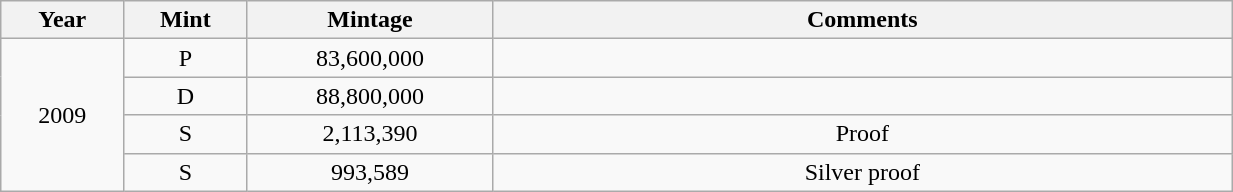<table class="wikitable sortable" style="min-width:65%; text-align:center;">
<tr>
<th width="10%">Year</th>
<th width="10%">Mint</th>
<th width="20%">Mintage</th>
<th width="60%">Comments</th>
</tr>
<tr>
<td rowspan="4">2009</td>
<td>P</td>
<td>83,600,000</td>
<td></td>
</tr>
<tr>
<td>D</td>
<td>88,800,000</td>
<td></td>
</tr>
<tr>
<td>S</td>
<td>2,113,390</td>
<td>Proof</td>
</tr>
<tr>
<td>S</td>
<td>993,589</td>
<td>Silver proof</td>
</tr>
</table>
